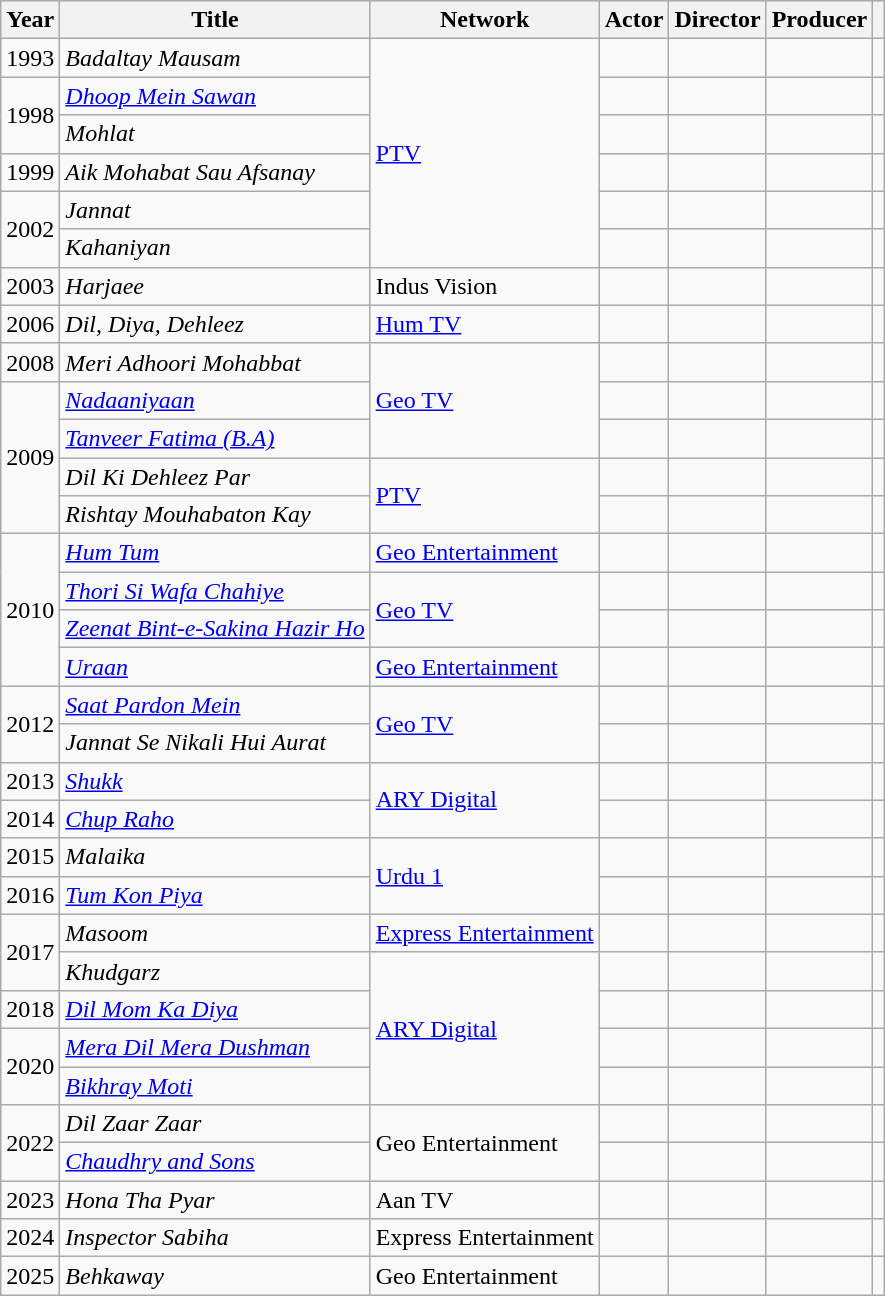<table class="wikitable sortable">
<tr>
<th>Year</th>
<th>Title</th>
<th>Network</th>
<th>Actor</th>
<th>Director</th>
<th>Producer</th>
<th></th>
</tr>
<tr>
<td>1993</td>
<td><em>Badaltay Mausam</em></td>
<td rowspan="6"><a href='#'>PTV</a></td>
<td></td>
<td></td>
<td></td>
<td></td>
</tr>
<tr>
<td rowspan="2">1998</td>
<td><em><a href='#'>Dhoop Mein Sawan</a></em></td>
<td></td>
<td></td>
<td></td>
<td></td>
</tr>
<tr>
<td><em>Mohlat</em></td>
<td></td>
<td></td>
<td></td>
<td></td>
</tr>
<tr>
<td>1999</td>
<td><em>Aik Mohabat Sau Afsanay</em></td>
<td></td>
<td></td>
<td></td>
<td></td>
</tr>
<tr>
<td rowspan="2">2002</td>
<td><em>Jannat</em></td>
<td></td>
<td></td>
<td></td>
<td></td>
</tr>
<tr>
<td><em>Kahaniyan</em></td>
<td></td>
<td></td>
<td></td>
<td></td>
</tr>
<tr>
<td>2003</td>
<td><em>Harjaee</em></td>
<td>Indus Vision</td>
<td></td>
<td></td>
<td></td>
<td></td>
</tr>
<tr>
<td>2006</td>
<td><em>Dil, Diya, Dehleez</em></td>
<td><a href='#'>Hum TV</a></td>
<td></td>
<td></td>
<td></td>
<td></td>
</tr>
<tr>
<td>2008</td>
<td><em>Meri Adhoori Mohabbat</em></td>
<td rowspan="3"><a href='#'>Geo TV</a></td>
<td></td>
<td></td>
<td></td>
<td></td>
</tr>
<tr>
<td rowspan="4">2009</td>
<td><em><a href='#'>Nadaaniyaan</a></em></td>
<td></td>
<td></td>
<td></td>
<td></td>
</tr>
<tr>
<td><em><a href='#'>Tanveer Fatima (B.A)</a></em></td>
<td></td>
<td></td>
<td></td>
<td></td>
</tr>
<tr>
<td><em>Dil Ki Dehleez Par</em></td>
<td rowspan="2"><a href='#'>PTV</a></td>
<td></td>
<td></td>
<td></td>
<td></td>
</tr>
<tr>
<td><em>Rishtay Mouhabaton Kay</em></td>
<td></td>
<td></td>
<td></td>
<td></td>
</tr>
<tr>
<td rowspan="4">2010</td>
<td><em><a href='#'>Hum Tum</a></em></td>
<td><a href='#'>Geo Entertainment</a></td>
<td></td>
<td></td>
<td></td>
<td></td>
</tr>
<tr>
<td><em><a href='#'>Thori Si Wafa Chahiye</a></em></td>
<td rowspan="2"><a href='#'>Geo TV</a></td>
<td></td>
<td></td>
<td></td>
<td></td>
</tr>
<tr>
<td><em><a href='#'>Zeenat Bint-e-Sakina Hazir Ho</a></em></td>
<td></td>
<td></td>
<td></td>
<td></td>
</tr>
<tr>
<td><em><a href='#'>Uraan</a></em></td>
<td><a href='#'>Geo Entertainment</a></td>
<td></td>
<td></td>
<td></td>
<td></td>
</tr>
<tr>
<td rowspan="2">2012</td>
<td><em><a href='#'>Saat Pardon Mein</a></em></td>
<td rowspan="2"><a href='#'>Geo TV</a></td>
<td></td>
<td></td>
<td></td>
<td></td>
</tr>
<tr>
<td><em>Jannat Se Nikali Hui Aurat</em></td>
<td></td>
<td></td>
<td></td>
<td></td>
</tr>
<tr>
<td>2013</td>
<td><em><a href='#'>Shukk</a></em></td>
<td rowspan="2"><a href='#'>ARY Digital</a></td>
<td></td>
<td></td>
<td></td>
<td></td>
</tr>
<tr>
<td>2014</td>
<td><em><a href='#'>Chup Raho</a></em></td>
<td></td>
<td></td>
<td></td>
<td></td>
</tr>
<tr>
<td>2015</td>
<td><em>Malaika</em></td>
<td rowspan="2"><a href='#'>Urdu 1</a></td>
<td></td>
<td></td>
<td></td>
<td></td>
</tr>
<tr>
<td>2016</td>
<td><em><a href='#'>Tum Kon Piya</a></em></td>
<td></td>
<td></td>
<td></td>
<td></td>
</tr>
<tr>
<td rowspan="2">2017</td>
<td><em>Masoom</em></td>
<td><a href='#'>Express Entertainment</a></td>
<td></td>
<td></td>
<td></td>
<td></td>
</tr>
<tr>
<td><em>Khudgarz</em></td>
<td rowspan="4"><a href='#'>ARY Digital</a></td>
<td></td>
<td></td>
<td></td>
<td></td>
</tr>
<tr>
<td>2018</td>
<td><em><a href='#'>Dil Mom Ka Diya</a></em></td>
<td></td>
<td></td>
<td></td>
<td></td>
</tr>
<tr>
<td rowspan="2">2020</td>
<td><em><a href='#'>Mera Dil Mera Dushman</a></em></td>
<td></td>
<td></td>
<td></td>
<td></td>
</tr>
<tr>
<td><em><a href='#'>Bikhray Moti</a></em></td>
<td></td>
<td></td>
<td></td>
<td></td>
</tr>
<tr>
<td rowspan="2">2022</td>
<td><em>Dil Zaar Zaar</em></td>
<td Rowspan="2">Geo Entertainment</td>
<td></td>
<td></td>
<td></td>
<td></td>
</tr>
<tr>
<td><em><a href='#'>Chaudhry and Sons</a></em></td>
<td></td>
<td></td>
<td></td>
<td></td>
</tr>
<tr>
<td>2023</td>
<td><em>Hona Tha Pyar</em></td>
<td>Aan TV</td>
<td></td>
<td></td>
<td></td>
<td></td>
</tr>
<tr>
<td>2024</td>
<td><em>Inspector Sabiha</em></td>
<td>Express Entertainment</td>
<td></td>
<td></td>
<td></td>
<td></td>
</tr>
<tr>
<td>2025</td>
<td><em>Behkaway</em></td>
<td>Geo Entertainment</td>
<td></td>
<td></td>
<td></td>
<td></td>
</tr>
</table>
